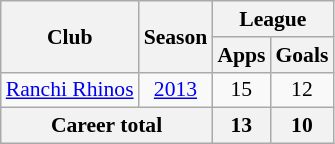<table class="wikitable" style="font-size:90%; text-align:center;">
<tr>
<th rowspan="2">Club</th>
<th rowspan="2">Season</th>
<th colspan="2">League</th>
</tr>
<tr>
<th>Apps</th>
<th>Goals</th>
</tr>
<tr>
<td rowspan="1"><a href='#'>Ranchi Rhinos</a></td>
<td><a href='#'>2013</a></td>
<td>15</td>
<td>12</td>
</tr>
<tr>
<th colspan="2">Career total</th>
<th>13</th>
<th>10</th>
</tr>
</table>
